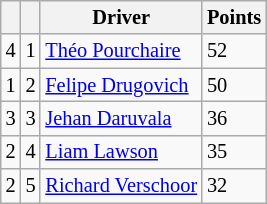<table class="wikitable" style="font-size: 85%;">
<tr>
<th></th>
<th></th>
<th>Driver</th>
<th>Points</th>
</tr>
<tr>
<td align="left"> 4</td>
<td align="center">1</td>
<td> <a href='#'>Théo Pourchaire</a></td>
<td>52</td>
</tr>
<tr>
<td align="left"> 1</td>
<td align="center">2</td>
<td> <a href='#'>Felipe Drugovich</a></td>
<td>50</td>
</tr>
<tr>
<td align="left"> 3</td>
<td align="center">3</td>
<td> <a href='#'>Jehan Daruvala</a></td>
<td>36</td>
</tr>
<tr>
<td align="left"> 2</td>
<td align="center">4</td>
<td> <a href='#'>Liam Lawson</a></td>
<td>35</td>
</tr>
<tr>
<td align="left"> 2</td>
<td align="center">5</td>
<td> <a href='#'>Richard Verschoor</a></td>
<td>32</td>
</tr>
</table>
